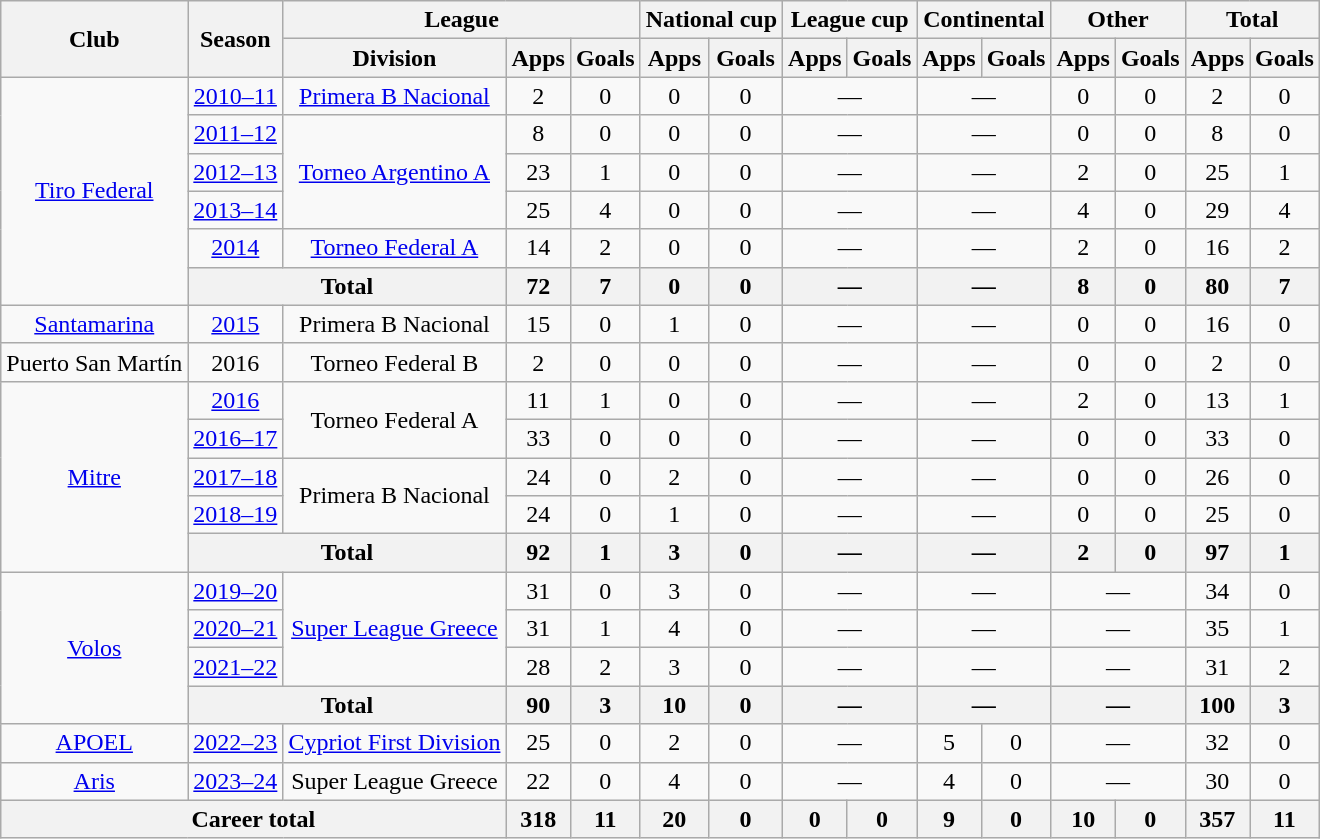<table class="wikitable" style="text-align:center">
<tr>
<th rowspan="2">Club</th>
<th rowspan="2">Season</th>
<th colspan="3">League</th>
<th colspan="2">National cup</th>
<th colspan="2">League cup</th>
<th colspan="2">Continental</th>
<th colspan="2">Other</th>
<th colspan="2">Total</th>
</tr>
<tr>
<th>Division</th>
<th>Apps</th>
<th>Goals</th>
<th>Apps</th>
<th>Goals</th>
<th>Apps</th>
<th>Goals</th>
<th>Apps</th>
<th>Goals</th>
<th>Apps</th>
<th>Goals</th>
<th>Apps</th>
<th>Goals</th>
</tr>
<tr>
<td rowspan="6"><a href='#'>Tiro Federal</a></td>
<td><a href='#'>2010–11</a></td>
<td><a href='#'>Primera B Nacional</a></td>
<td>2</td>
<td>0</td>
<td>0</td>
<td>0</td>
<td colspan="2">—</td>
<td colspan="2">—</td>
<td>0</td>
<td>0</td>
<td>2</td>
<td>0</td>
</tr>
<tr>
<td><a href='#'>2011–12</a></td>
<td rowspan="3"><a href='#'>Torneo Argentino A</a></td>
<td>8</td>
<td>0</td>
<td>0</td>
<td>0</td>
<td colspan="2">—</td>
<td colspan="2">—</td>
<td>0</td>
<td>0</td>
<td>8</td>
<td>0</td>
</tr>
<tr>
<td><a href='#'>2012–13</a></td>
<td>23</td>
<td>1</td>
<td>0</td>
<td>0</td>
<td colspan="2">—</td>
<td colspan="2">—</td>
<td>2</td>
<td>0</td>
<td>25</td>
<td>1</td>
</tr>
<tr>
<td><a href='#'>2013–14</a></td>
<td>25</td>
<td>4</td>
<td>0</td>
<td>0</td>
<td colspan="2">—</td>
<td colspan="2">—</td>
<td>4</td>
<td>0</td>
<td>29</td>
<td>4</td>
</tr>
<tr>
<td><a href='#'>2014</a></td>
<td><a href='#'>Torneo Federal A</a></td>
<td>14</td>
<td>2</td>
<td>0</td>
<td>0</td>
<td colspan="2">—</td>
<td colspan="2">—</td>
<td>2</td>
<td>0</td>
<td>16</td>
<td>2</td>
</tr>
<tr>
<th colspan="2">Total</th>
<th>72</th>
<th>7</th>
<th>0</th>
<th>0</th>
<th colspan="2">—</th>
<th colspan="2">—</th>
<th>8</th>
<th>0</th>
<th>80</th>
<th>7</th>
</tr>
<tr>
<td><a href='#'>Santamarina</a></td>
<td><a href='#'>2015</a></td>
<td>Primera B Nacional</td>
<td>15</td>
<td>0</td>
<td>1</td>
<td>0</td>
<td colspan="2">—</td>
<td colspan="2">—</td>
<td>0</td>
<td>0</td>
<td>16</td>
<td>0</td>
</tr>
<tr>
<td>Puerto San Martín</td>
<td>2016</td>
<td>Torneo Federal B</td>
<td>2</td>
<td>0</td>
<td>0</td>
<td>0</td>
<td colspan="2">—</td>
<td colspan="2">—</td>
<td>0</td>
<td>0</td>
<td>2</td>
<td>0</td>
</tr>
<tr>
<td rowspan="5"><a href='#'>Mitre</a></td>
<td><a href='#'>2016</a></td>
<td rowspan="2">Torneo Federal A</td>
<td>11</td>
<td>1</td>
<td>0</td>
<td>0</td>
<td colspan="2">—</td>
<td colspan="2">—</td>
<td>2</td>
<td>0</td>
<td>13</td>
<td>1</td>
</tr>
<tr>
<td><a href='#'>2016–17</a></td>
<td>33</td>
<td>0</td>
<td>0</td>
<td>0</td>
<td colspan="2">—</td>
<td colspan="2">—</td>
<td>0</td>
<td>0</td>
<td>33</td>
<td>0</td>
</tr>
<tr>
<td><a href='#'>2017–18</a></td>
<td rowspan="2">Primera B Nacional</td>
<td>24</td>
<td>0</td>
<td>2</td>
<td>0</td>
<td colspan="2">—</td>
<td colspan="2">—</td>
<td>0</td>
<td>0</td>
<td>26</td>
<td>0</td>
</tr>
<tr>
<td><a href='#'>2018–19</a></td>
<td>24</td>
<td>0</td>
<td>1</td>
<td>0</td>
<td colspan="2">—</td>
<td colspan="2">—</td>
<td>0</td>
<td>0</td>
<td>25</td>
<td>0</td>
</tr>
<tr>
<th colspan="2">Total</th>
<th>92</th>
<th>1</th>
<th>3</th>
<th>0</th>
<th colspan="2">—</th>
<th colspan="2">—</th>
<th>2</th>
<th>0</th>
<th>97</th>
<th>1</th>
</tr>
<tr>
<td rowspan="4"><a href='#'>Volos</a></td>
<td><a href='#'>2019–20</a></td>
<td rowspan="3"><a href='#'>Super League Greece</a></td>
<td>31</td>
<td>0</td>
<td>3</td>
<td>0</td>
<td colspan="2">—</td>
<td colspan="2">—</td>
<td colspan="2">—</td>
<td>34</td>
<td>0</td>
</tr>
<tr>
<td><a href='#'>2020–21</a></td>
<td>31</td>
<td>1</td>
<td>4</td>
<td>0</td>
<td colspan="2">—</td>
<td colspan="2">—</td>
<td colspan="2">—</td>
<td>35</td>
<td>1</td>
</tr>
<tr>
<td><a href='#'>2021–22</a></td>
<td>28</td>
<td>2</td>
<td>3</td>
<td>0</td>
<td colspan="2">—</td>
<td colspan="2">—</td>
<td colspan="2">—</td>
<td>31</td>
<td>2</td>
</tr>
<tr>
<th colspan="2">Total</th>
<th>90</th>
<th>3</th>
<th>10</th>
<th>0</th>
<th colspan="2">—</th>
<th colspan="2">—</th>
<th colspan="2">—</th>
<th>100</th>
<th>3</th>
</tr>
<tr>
<td><a href='#'>APOEL</a></td>
<td><a href='#'>2022–23</a></td>
<td><a href='#'>Cypriot First Division</a></td>
<td>25</td>
<td>0</td>
<td>2</td>
<td>0</td>
<td colspan="2">—</td>
<td>5</td>
<td>0</td>
<td colspan="2">—</td>
<td>32</td>
<td>0</td>
</tr>
<tr>
<td><a href='#'>Aris</a></td>
<td><a href='#'>2023–24</a></td>
<td>Super League Greece</td>
<td>22</td>
<td>0</td>
<td>4</td>
<td>0</td>
<td colspan="2">—</td>
<td>4</td>
<td>0</td>
<td colspan="2">—</td>
<td>30</td>
<td>0</td>
</tr>
<tr>
<th colspan="3">Career total</th>
<th>318</th>
<th>11</th>
<th>20</th>
<th>0</th>
<th>0</th>
<th>0</th>
<th>9</th>
<th>0</th>
<th>10</th>
<th>0</th>
<th>357</th>
<th>11</th>
</tr>
</table>
